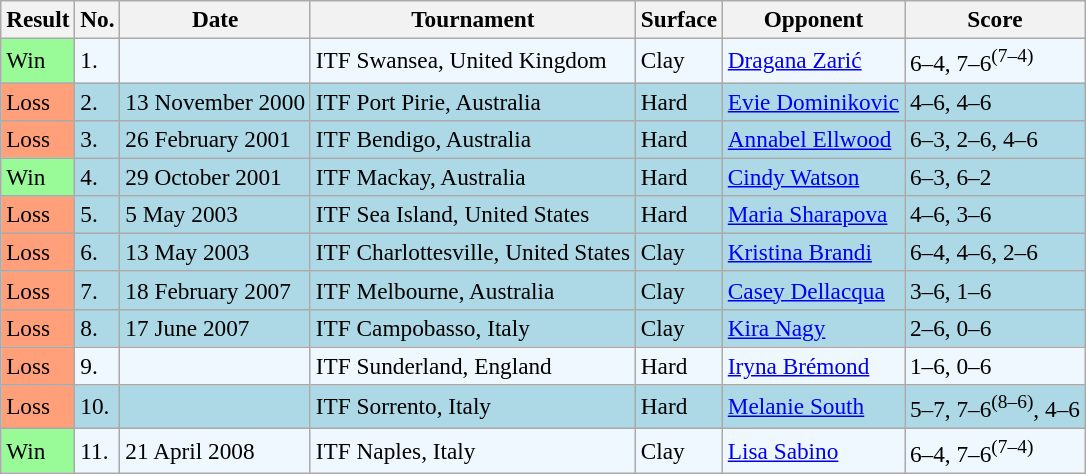<table class="sortable wikitable" style=font-size:97%>
<tr>
<th>Result</th>
<th>No.</th>
<th>Date</th>
<th>Tournament</th>
<th>Surface</th>
<th>Opponent</th>
<th class="unsortable">Score</th>
</tr>
<tr style="background:#f0f8ff;">
<td style="background:#98fb98;">Win</td>
<td>1.</td>
<td></td>
<td>ITF Swansea, United Kingdom</td>
<td>Clay</td>
<td> <a href='#'>Dragana Zarić</a></td>
<td>6–4, 7–6<sup>(7–4)</sup></td>
</tr>
<tr style="background:lightblue;">
<td style="background:#ffa07a;">Loss</td>
<td>2.</td>
<td>13 November 2000</td>
<td>ITF Port Pirie, Australia</td>
<td>Hard</td>
<td> <a href='#'>Evie Dominikovic</a></td>
<td>4–6, 4–6</td>
</tr>
<tr style="background:lightblue;">
<td style="background:#ffa07a;">Loss</td>
<td>3.</td>
<td>26 February 2001</td>
<td>ITF Bendigo, Australia</td>
<td>Hard</td>
<td> <a href='#'>Annabel Ellwood</a></td>
<td>6–3, 2–6, 4–6</td>
</tr>
<tr style="background:lightblue;">
<td style="background:#98fb98;">Win</td>
<td>4.</td>
<td>29 October 2001</td>
<td>ITF Mackay, Australia</td>
<td>Hard</td>
<td> <a href='#'>Cindy Watson</a></td>
<td>6–3, 6–2</td>
</tr>
<tr style="background:lightblue;">
<td style="background:#ffa07a;">Loss</td>
<td>5.</td>
<td>5 May 2003</td>
<td>ITF Sea Island, United States</td>
<td>Hard</td>
<td> <a href='#'>Maria Sharapova</a></td>
<td>4–6, 3–6</td>
</tr>
<tr style="background:lightblue;">
<td style="background:#ffa07a;">Loss</td>
<td>6.</td>
<td>13 May 2003</td>
<td>ITF Charlottesville, United States</td>
<td>Clay</td>
<td> <a href='#'>Kristina Brandi</a></td>
<td>6–4, 4–6, 2–6</td>
</tr>
<tr style="background:lightblue;">
<td style="background:#ffa07a;">Loss</td>
<td>7.</td>
<td>18 February 2007</td>
<td>ITF Melbourne, Australia</td>
<td>Clay</td>
<td> <a href='#'>Casey Dellacqua</a></td>
<td>3–6, 1–6</td>
</tr>
<tr style="background:lightblue;">
<td style="background:#ffa07a;">Loss</td>
<td>8.</td>
<td>17 June 2007</td>
<td>ITF Campobasso, Italy</td>
<td>Clay</td>
<td> <a href='#'>Kira Nagy</a></td>
<td>2–6, 0–6</td>
</tr>
<tr style="background:#f0f8ff;">
<td style="background:#ffa07a;">Loss</td>
<td>9.</td>
<td></td>
<td>ITF Sunderland, England</td>
<td>Hard</td>
<td> <a href='#'>Iryna Brémond</a></td>
<td>1–6, 0–6</td>
</tr>
<tr style="background:lightblue;">
<td style="background:#ffa07a;">Loss</td>
<td>10.</td>
<td></td>
<td>ITF Sorrento, Italy</td>
<td>Hard</td>
<td> <a href='#'>Melanie South</a></td>
<td>5–7, 7–6<sup>(8–6)</sup>, 4–6</td>
</tr>
<tr bgcolor=f0f8ff>
<td style="background:#98fb98;">Win</td>
<td>11.</td>
<td>21 April 2008</td>
<td>ITF Naples, Italy</td>
<td>Clay</td>
<td> <a href='#'>Lisa Sabino</a></td>
<td>6–4, 7–6<sup>(7–4)</sup></td>
</tr>
</table>
